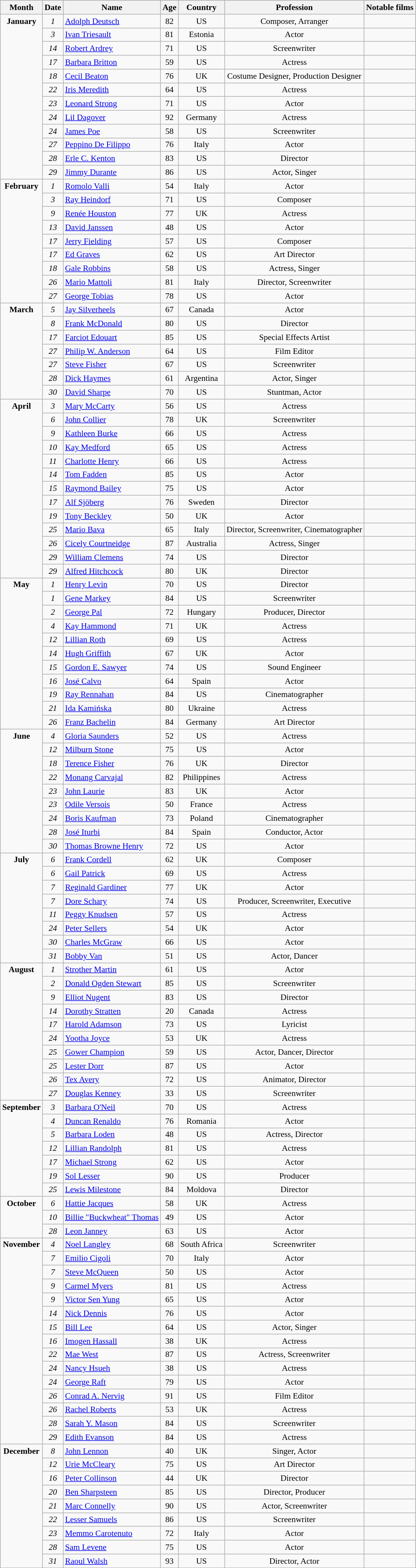<table class="wikitable sortable" style="font-size:90%;">
<tr style="background:#dae3e7; text-align:center;">
<th>Month</th>
<th>Date</th>
<th>Name</th>
<th>Age</th>
<th>Country</th>
<th>Profession</th>
<th>Notable films</th>
</tr>
<tr>
<td rowspan=12  style="text-align:center; vertical-align:top;"><strong>January</strong></td>
<td style="text-align:center;"><em>1</em></td>
<td><a href='#'>Adolph Deutsch</a></td>
<td style="text-align:center;">82</td>
<td style="text-align:center;">US</td>
<td style="text-align:center;">Composer, Arranger</td>
<td></td>
</tr>
<tr>
<td style="text-align:center;"><em>3</em></td>
<td><a href='#'>Ivan Triesault</a></td>
<td style="text-align:center;">81</td>
<td style="text-align:center;">Estonia</td>
<td style="text-align:center;">Actor</td>
<td></td>
</tr>
<tr>
<td style="text-align:center;"><em>14</em></td>
<td><a href='#'>Robert Ardrey</a></td>
<td style="text-align:center;">71</td>
<td style="text-align:center;">US</td>
<td style="text-align:center;">Screenwriter</td>
<td></td>
</tr>
<tr>
<td style="text-align:center;"><em>17</em></td>
<td><a href='#'>Barbara Britton</a></td>
<td style="text-align:center;">59</td>
<td style="text-align:center;">US</td>
<td style="text-align:center;">Actress</td>
<td></td>
</tr>
<tr>
<td style="text-align:center;"><em>18</em></td>
<td><a href='#'>Cecil Beaton</a></td>
<td style="text-align:center;">76</td>
<td style="text-align:center;">UK</td>
<td style="text-align:center;">Costume Designer, Production Designer</td>
<td></td>
</tr>
<tr>
<td style="text-align:center;"><em>22</em></td>
<td><a href='#'>Iris Meredith</a></td>
<td style="text-align:center;">64</td>
<td style="text-align:center;">US</td>
<td style="text-align:center;">Actress</td>
<td></td>
</tr>
<tr>
<td style="text-align:center;"><em>23</em></td>
<td><a href='#'>Leonard Strong</a></td>
<td style="text-align:center;">71</td>
<td style="text-align:center;">US</td>
<td style="text-align:center;">Actor</td>
<td></td>
</tr>
<tr>
<td style="text-align:center;"><em>24</em></td>
<td><a href='#'>Lil Dagover</a></td>
<td style="text-align:center;">92</td>
<td style="text-align:center;">Germany</td>
<td style="text-align:center;">Actress</td>
<td></td>
</tr>
<tr>
<td style="text-align:center;"><em>24</em></td>
<td><a href='#'>James Poe</a></td>
<td style="text-align:center;">58</td>
<td style="text-align:center;">US</td>
<td style="text-align:center;">Screenwriter</td>
<td></td>
</tr>
<tr>
<td style="text-align:center;"><em>27</em></td>
<td><a href='#'>Peppino De Filippo</a></td>
<td style="text-align:center;">76</td>
<td style="text-align:center;">Italy</td>
<td style="text-align:center;">Actor</td>
<td></td>
</tr>
<tr>
<td style="text-align:center;"><em>28</em></td>
<td><a href='#'>Erle C. Kenton</a></td>
<td style="text-align:center;">83</td>
<td style="text-align:center;">US</td>
<td style="text-align:center;">Director</td>
<td></td>
</tr>
<tr>
<td style="text-align:center;"><em>29</em></td>
<td><a href='#'>Jimmy Durante</a></td>
<td style="text-align:center;">86</td>
<td style="text-align:center;">US</td>
<td style="text-align:center;">Actor, Singer</td>
<td></td>
</tr>
<tr>
<td rowspan=9  style="text-align:center; vertical-align:top;"><strong>February</strong></td>
<td style="text-align:center;"><em>1</em></td>
<td><a href='#'>Romolo Valli</a></td>
<td style="text-align:center;">54</td>
<td style="text-align:center;">Italy</td>
<td style="text-align:center;">Actor</td>
<td></td>
</tr>
<tr>
<td style="text-align:center;"><em>3</em></td>
<td><a href='#'>Ray Heindorf</a></td>
<td style="text-align:center;">71</td>
<td style="text-align:center;">US</td>
<td style="text-align:center;">Composer</td>
<td></td>
</tr>
<tr>
<td style="text-align:center;"><em>9</em></td>
<td><a href='#'>Renée Houston</a></td>
<td style="text-align:center;">77</td>
<td style="text-align:center;">UK</td>
<td style="text-align:center;">Actress</td>
<td></td>
</tr>
<tr>
<td style="text-align:center;"><em>13</em></td>
<td><a href='#'>David Janssen</a></td>
<td style="text-align:center;">48</td>
<td style="text-align:center;">US</td>
<td style="text-align:center;">Actor</td>
<td></td>
</tr>
<tr>
<td style="text-align:center;"><em>17</em></td>
<td><a href='#'>Jerry Fielding</a></td>
<td style="text-align:center;">57</td>
<td style="text-align:center;">US</td>
<td style="text-align:center;">Composer</td>
<td></td>
</tr>
<tr>
<td style="text-align:center;"><em>17</em></td>
<td><a href='#'>Ed Graves</a></td>
<td style="text-align:center;">62</td>
<td style="text-align:center;">US</td>
<td style="text-align:center;">Art Director</td>
<td></td>
</tr>
<tr>
<td style="text-align:center;"><em>18</em></td>
<td><a href='#'>Gale Robbins</a></td>
<td style="text-align:center;">58</td>
<td style="text-align:center;">US</td>
<td style="text-align:center;">Actress, Singer</td>
<td></td>
</tr>
<tr>
<td style="text-align:center;"><em>26</em></td>
<td><a href='#'>Mario Mattoli</a></td>
<td style="text-align:center;">81</td>
<td style="text-align:center;">Italy</td>
<td style="text-align:center;">Director, Screenwriter</td>
<td></td>
</tr>
<tr>
<td style="text-align:center;"><em>27</em></td>
<td><a href='#'>George Tobias</a></td>
<td style="text-align:center;">78</td>
<td style="text-align:center;">US</td>
<td style="text-align:center;">Actor</td>
<td></td>
</tr>
<tr>
<td rowspan=7  style="text-align:center; vertical-align:top;"><strong>March</strong></td>
<td style="text-align:center;"><em>5</em></td>
<td><a href='#'>Jay Silverheels</a></td>
<td style="text-align:center;">67</td>
<td style="text-align:center;">Canada</td>
<td style="text-align:center;">Actor</td>
<td></td>
</tr>
<tr>
<td style="text-align:center;"><em>8</em></td>
<td><a href='#'>Frank McDonald</a></td>
<td style="text-align:center;">80</td>
<td style="text-align:center;">US</td>
<td style="text-align:center;">Director</td>
<td></td>
</tr>
<tr>
<td style="text-align:center;"><em>17</em></td>
<td><a href='#'>Farciot Edouart</a></td>
<td style="text-align:center;">85</td>
<td style="text-align:center;">US</td>
<td style="text-align:center;">Special Effects Artist</td>
<td></td>
</tr>
<tr>
<td style="text-align:center;"><em>27</em></td>
<td><a href='#'>Philip W. Anderson</a></td>
<td style="text-align:center;">64</td>
<td style="text-align:center;">US</td>
<td style="text-align:center;">Film Editor</td>
<td></td>
</tr>
<tr>
<td style="text-align:center;"><em>27</em></td>
<td><a href='#'>Steve Fisher</a></td>
<td style="text-align:center;">67</td>
<td style="text-align:center;">US</td>
<td style="text-align:center;">Screenwriter</td>
<td></td>
</tr>
<tr>
<td style="text-align:center;"><em>28</em></td>
<td><a href='#'>Dick Haymes</a></td>
<td style="text-align:center;">61</td>
<td style="text-align:center;">Argentina</td>
<td style="text-align:center;">Actor, Singer</td>
<td></td>
</tr>
<tr>
<td style="text-align:center;"><em>30</em></td>
<td><a href='#'>David Sharpe</a></td>
<td style="text-align:center;">70</td>
<td style="text-align:center;">US</td>
<td style="text-align:center;">Stuntman, Actor</td>
<td></td>
</tr>
<tr>
<td rowspan=13  style="text-align:center; vertical-align:top;"><strong>April</strong></td>
<td style="text-align:center;"><em>3</em></td>
<td><a href='#'>Mary McCarty</a></td>
<td style="text-align:center;">56</td>
<td style="text-align:center;">US</td>
<td style="text-align:center;">Actress</td>
<td></td>
</tr>
<tr>
<td style="text-align:center;"><em>6</em></td>
<td><a href='#'>John Collier</a></td>
<td style="text-align:center;">78</td>
<td style="text-align:center;">UK</td>
<td style="text-align:center;">Screenwriter</td>
<td></td>
</tr>
<tr>
<td style="text-align:center;"><em>9</em></td>
<td><a href='#'>Kathleen Burke</a></td>
<td style="text-align:center;">66</td>
<td style="text-align:center;">US</td>
<td style="text-align:center;">Actress</td>
<td></td>
</tr>
<tr>
<td style="text-align:center;"><em>10</em></td>
<td><a href='#'>Kay Medford</a></td>
<td style="text-align:center;">65</td>
<td style="text-align:center;">US</td>
<td style="text-align:center;">Actress</td>
<td></td>
</tr>
<tr>
<td style="text-align:center;"><em>11</em></td>
<td><a href='#'>Charlotte Henry</a></td>
<td style="text-align:center;">66</td>
<td style="text-align:center;">US</td>
<td style="text-align:center;">Actress</td>
<td></td>
</tr>
<tr>
<td style="text-align:center;"><em>14</em></td>
<td><a href='#'>Tom Fadden</a></td>
<td style="text-align:center;">85</td>
<td style="text-align:center;">US</td>
<td style="text-align:center;">Actor</td>
<td></td>
</tr>
<tr>
<td style="text-align:center;"><em>15</em></td>
<td><a href='#'>Raymond Bailey</a></td>
<td style="text-align:center;">75</td>
<td style="text-align:center;">US</td>
<td style="text-align:center;">Actor</td>
<td></td>
</tr>
<tr>
<td style="text-align:center;"><em>17</em></td>
<td><a href='#'>Alf Sjöberg</a></td>
<td style="text-align:center;">76</td>
<td style="text-align:center;">Sweden</td>
<td style="text-align:center;">Director</td>
<td></td>
</tr>
<tr>
<td style="text-align:center;"><em>19</em></td>
<td><a href='#'>Tony Beckley</a></td>
<td style="text-align:center;">50</td>
<td style="text-align:center;">UK</td>
<td style="text-align:center;">Actor</td>
<td></td>
</tr>
<tr>
<td style="text-align:center;"><em>25</em></td>
<td><a href='#'>Mario Bava</a></td>
<td style="text-align:center;">65</td>
<td style="text-align:center;">Italy</td>
<td style="text-align:center;">Director, Screenwriter, Cinematographer</td>
<td></td>
</tr>
<tr>
<td style="text-align:center;"><em>26</em></td>
<td><a href='#'>Cicely Courtneidge</a></td>
<td style="text-align:center;">87</td>
<td style="text-align:center;">Australia</td>
<td style="text-align:center;">Actress, Singer</td>
<td></td>
</tr>
<tr>
<td style="text-align:center;"><em>29</em></td>
<td><a href='#'>William Clemens</a></td>
<td style="text-align:center;">74</td>
<td style="text-align:center;">US</td>
<td style="text-align:center;">Director</td>
<td></td>
</tr>
<tr>
<td style="text-align:center;"><em>29</em></td>
<td><a href='#'>Alfred Hitchcock</a></td>
<td style="text-align:center;">80</td>
<td style="text-align:center;">UK</td>
<td style="text-align:center;">Director</td>
<td></td>
</tr>
<tr>
<td rowspan=11  style="text-align:center; vertical-align:top;"><strong>May</strong></td>
<td style="text-align:center;"><em>1</em></td>
<td><a href='#'>Henry Levin</a></td>
<td style="text-align:center;">70</td>
<td style="text-align:center;">US</td>
<td style="text-align:center;">Director</td>
<td></td>
</tr>
<tr>
<td style="text-align:center;"><em>1</em></td>
<td><a href='#'>Gene Markey</a></td>
<td style="text-align:center;">84</td>
<td style="text-align:center;">US</td>
<td style="text-align:center;">Screenwriter</td>
<td></td>
</tr>
<tr>
<td style="text-align:center;"><em>2</em></td>
<td><a href='#'>George Pal</a></td>
<td style="text-align:center;">72</td>
<td style="text-align:center;">Hungary</td>
<td style="text-align:center;">Producer, Director</td>
<td></td>
</tr>
<tr>
<td style="text-align:center;"><em>4</em></td>
<td><a href='#'>Kay Hammond</a></td>
<td style="text-align:center;">71</td>
<td style="text-align:center;">UK</td>
<td style="text-align:center;">Actress</td>
<td></td>
</tr>
<tr>
<td style="text-align:center;"><em>12</em></td>
<td><a href='#'>Lillian Roth</a></td>
<td style="text-align:center;">69</td>
<td style="text-align:center;">US</td>
<td style="text-align:center;">Actress</td>
<td></td>
</tr>
<tr>
<td style="text-align:center;"><em>14</em></td>
<td><a href='#'>Hugh Griffith</a></td>
<td style="text-align:center;">67</td>
<td style="text-align:center;">UK</td>
<td style="text-align:center;">Actor</td>
<td></td>
</tr>
<tr>
<td style="text-align:center;"><em>15</em></td>
<td><a href='#'>Gordon E. Sawyer</a></td>
<td style="text-align:center;">74</td>
<td style="text-align:center;">US</td>
<td style="text-align:center;">Sound Engineer</td>
<td></td>
</tr>
<tr>
<td style="text-align:center;"><em>16</em></td>
<td><a href='#'>José Calvo</a></td>
<td style="text-align:center;">64</td>
<td style="text-align:center;">Spain</td>
<td style="text-align:center;">Actor</td>
<td></td>
</tr>
<tr>
<td style="text-align:center;"><em>19</em></td>
<td><a href='#'>Ray Rennahan</a></td>
<td style="text-align:center;">84</td>
<td style="text-align:center;">US</td>
<td style="text-align:center;">Cinematographer</td>
<td></td>
</tr>
<tr>
<td style="text-align:center;"><em>21</em></td>
<td><a href='#'>Ida Kamińska</a></td>
<td style="text-align:center;">80</td>
<td style="text-align:center;">Ukraine</td>
<td style="text-align:center;">Actress</td>
<td></td>
</tr>
<tr>
<td style="text-align:center;"><em>26</em></td>
<td><a href='#'>Franz Bachelin</a></td>
<td style="text-align:center;">84</td>
<td style="text-align:center;">Germany</td>
<td style="text-align:center;">Art Director</td>
<td></td>
</tr>
<tr>
<td rowspan=9  style="text-align:center; vertical-align:top;"><strong>June</strong></td>
<td style="text-align:center;"><em>4</em></td>
<td><a href='#'>Gloria Saunders</a></td>
<td style="text-align:center;">52</td>
<td style="text-align:center;">US</td>
<td style="text-align:center;">Actress</td>
<td></td>
</tr>
<tr>
<td style="text-align:center;"><em>12</em></td>
<td><a href='#'>Milburn Stone</a></td>
<td style="text-align:center;">75</td>
<td style="text-align:center;">US</td>
<td style="text-align:center;">Actor</td>
<td></td>
</tr>
<tr>
<td style="text-align:center;"><em>18</em></td>
<td><a href='#'>Terence Fisher</a></td>
<td style="text-align:center;">76</td>
<td style="text-align:center;">UK</td>
<td style="text-align:center;">Director</td>
<td></td>
</tr>
<tr>
<td style="text-align:center;"><em>22</em></td>
<td><a href='#'>Monang Carvajal</a></td>
<td style="text-align:center;">82</td>
<td style="text-align:center;">Philippines</td>
<td style="text-align:center;">Actress</td>
<td></td>
</tr>
<tr>
<td style="text-align:center;"><em>23</em></td>
<td><a href='#'>John Laurie</a></td>
<td style="text-align:center;">83</td>
<td style="text-align:center;">UK</td>
<td style="text-align:center;">Actor</td>
<td></td>
</tr>
<tr>
<td style="text-align:center;"><em>23</em></td>
<td><a href='#'>Odile Versois</a></td>
<td style="text-align:center;">50</td>
<td style="text-align:center;">France</td>
<td style="text-align:center;">Actress</td>
<td></td>
</tr>
<tr>
<td style="text-align:center;"><em>24</em></td>
<td><a href='#'>Boris Kaufman</a></td>
<td style="text-align:center;">73</td>
<td style="text-align:center;">Poland</td>
<td style="text-align:center;">Cinematographer</td>
<td></td>
</tr>
<tr>
<td style="text-align:center;"><em>28</em></td>
<td><a href='#'>José Iturbi</a></td>
<td style="text-align:center;">84</td>
<td style="text-align:center;">Spain</td>
<td style="text-align:center;">Conductor, Actor</td>
<td></td>
</tr>
<tr>
<td style="text-align:center;"><em>30</em></td>
<td><a href='#'>Thomas Browne Henry</a></td>
<td style="text-align:center;">72</td>
<td style="text-align:center;">US</td>
<td style="text-align:center;">Actor</td>
<td></td>
</tr>
<tr>
<td rowspan=8  style="text-align:center; vertical-align:top;"><strong>July</strong></td>
<td style="text-align:center;"><em>6</em></td>
<td><a href='#'>Frank Cordell</a></td>
<td style="text-align:center;">62</td>
<td style="text-align:center;">UK</td>
<td style="text-align:center;">Composer</td>
<td></td>
</tr>
<tr>
<td style="text-align:center;"><em>6</em></td>
<td><a href='#'>Gail Patrick</a></td>
<td style="text-align:center;">69</td>
<td style="text-align:center;">US</td>
<td style="text-align:center;">Actress</td>
<td></td>
</tr>
<tr>
<td style="text-align:center;"><em>7</em></td>
<td><a href='#'>Reginald Gardiner</a></td>
<td style="text-align:center;">77</td>
<td style="text-align:center;">UK</td>
<td style="text-align:center;">Actor</td>
<td></td>
</tr>
<tr>
<td style="text-align:center;"><em>7</em></td>
<td><a href='#'>Dore Schary</a></td>
<td style="text-align:center;">74</td>
<td style="text-align:center;">US</td>
<td style="text-align:center;">Producer, Screenwriter, Executive</td>
<td></td>
</tr>
<tr>
<td style="text-align:center;"><em>11</em></td>
<td><a href='#'>Peggy Knudsen</a></td>
<td style="text-align:center;">57</td>
<td style="text-align:center;">US</td>
<td style="text-align:center;">Actress</td>
<td></td>
</tr>
<tr>
<td style="text-align:center;"><em>24</em></td>
<td><a href='#'>Peter Sellers</a></td>
<td style="text-align:center;">54</td>
<td style="text-align:center;">UK</td>
<td style="text-align:center;">Actor</td>
<td></td>
</tr>
<tr>
<td style="text-align:center;"><em>30</em></td>
<td><a href='#'>Charles McGraw</a></td>
<td style="text-align:center;">66</td>
<td style="text-align:center;">US</td>
<td style="text-align:center;">Actor</td>
<td></td>
</tr>
<tr>
<td style="text-align:center;"><em>31</em></td>
<td><a href='#'>Bobby Van</a></td>
<td style="text-align:center;">51</td>
<td style="text-align:center;">US</td>
<td style="text-align:center;">Actor, Dancer</td>
<td></td>
</tr>
<tr>
<td rowspan=10  style="text-align:center; vertical-align:top;"><strong>August</strong></td>
<td style="text-align:center;"><em>1</em></td>
<td><a href='#'>Strother Martin</a></td>
<td style="text-align:center;">61</td>
<td style="text-align:center;">US</td>
<td style="text-align:center;">Actor</td>
<td></td>
</tr>
<tr>
<td style="text-align:center;"><em>2</em></td>
<td><a href='#'>Donald Ogden Stewart</a></td>
<td style="text-align:center;">85</td>
<td style="text-align:center;">US</td>
<td style="text-align:center;">Screenwriter</td>
<td></td>
</tr>
<tr>
<td style="text-align:center;"><em>9</em></td>
<td><a href='#'>Elliot Nugent</a></td>
<td style="text-align:center;">83</td>
<td style="text-align:center;">US</td>
<td style="text-align:center;">Director</td>
<td></td>
</tr>
<tr>
<td style="text-align:center;"><em>14</em></td>
<td><a href='#'>Dorothy Stratten</a></td>
<td style="text-align:center;">20</td>
<td style="text-align:center;">Canada</td>
<td style="text-align:center;">Actress</td>
<td></td>
</tr>
<tr>
<td style="text-align:center;"><em>17</em></td>
<td><a href='#'>Harold Adamson</a></td>
<td style="text-align:center;">73</td>
<td style="text-align:center;">US</td>
<td style="text-align:center;">Lyricist</td>
<td></td>
</tr>
<tr>
<td style="text-align:center;"><em>24</em></td>
<td><a href='#'>Yootha Joyce</a></td>
<td style="text-align:center;">53</td>
<td style="text-align:center;">UK</td>
<td style="text-align:center;">Actress</td>
<td></td>
</tr>
<tr>
<td style="text-align:center;"><em>25</em></td>
<td><a href='#'>Gower Champion</a></td>
<td style="text-align:center;">59</td>
<td style="text-align:center;">US</td>
<td style="text-align:center;">Actor, Dancer, Director</td>
<td></td>
</tr>
<tr>
<td style="text-align:center;"><em>25</em></td>
<td><a href='#'>Lester Dorr</a></td>
<td style="text-align:center;">87</td>
<td style="text-align:center;">US</td>
<td style="text-align:center;">Actor</td>
<td></td>
</tr>
<tr>
<td style="text-align:center;"><em>26</em></td>
<td><a href='#'>Tex Avery</a></td>
<td style="text-align:center;">72</td>
<td style="text-align:center;">US</td>
<td style="text-align:center;">Animator, Director</td>
<td></td>
</tr>
<tr>
<td style="text-align:center;"><em>27</em></td>
<td><a href='#'>Douglas Kenney</a></td>
<td style="text-align:center;">33</td>
<td style="text-align:center;">US</td>
<td style="text-align:center;">Screenwriter</td>
<td></td>
</tr>
<tr>
<td rowspan=7  style="text-align:center; vertical-align:top;"><strong>September</strong></td>
<td style="text-align:center;"><em>3</em></td>
<td><a href='#'>Barbara O'Neil</a></td>
<td style="text-align:center;">70</td>
<td style="text-align:center;">US</td>
<td style="text-align:center;">Actress</td>
<td></td>
</tr>
<tr>
<td style="text-align:center;"><em>4</em></td>
<td><a href='#'>Duncan Renaldo</a></td>
<td style="text-align:center;">76</td>
<td style="text-align:center;">Romania</td>
<td style="text-align:center;">Actor</td>
<td></td>
</tr>
<tr>
<td style="text-align:center;"><em>5</em></td>
<td><a href='#'>Barbara Loden</a></td>
<td style="text-align:center;">48</td>
<td style="text-align:center;">US</td>
<td style="text-align:center;">Actress, Director</td>
<td></td>
</tr>
<tr>
<td style="text-align:center;"><em>12</em></td>
<td><a href='#'>Lillian Randolph</a></td>
<td style="text-align:center;">81</td>
<td style="text-align:center;">US</td>
<td style="text-align:center;">Actress</td>
<td></td>
</tr>
<tr>
<td style="text-align:center;"><em>17</em></td>
<td><a href='#'>Michael Strong</a></td>
<td style="text-align:center;">62</td>
<td style="text-align:center;">US</td>
<td style="text-align:center;">Actor</td>
<td></td>
</tr>
<tr>
<td style="text-align:center;"><em>19</em></td>
<td><a href='#'>Sol Lesser</a></td>
<td style="text-align:center;">90</td>
<td style="text-align:center;">US</td>
<td style="text-align:center;">Producer</td>
<td></td>
</tr>
<tr>
<td style="text-align:center;"><em>25</em></td>
<td><a href='#'>Lewis Milestone</a></td>
<td style="text-align:center;">84</td>
<td style="text-align:center;">Moldova</td>
<td style="text-align:center;">Director</td>
<td></td>
</tr>
<tr>
<td rowspan=3  style="text-align:center; vertical-align:top;"><strong>October</strong></td>
<td style="text-align:center;"><em>6</em></td>
<td><a href='#'>Hattie Jacques</a></td>
<td style="text-align:center;">58</td>
<td style="text-align:center;">UK</td>
<td style="text-align:center;">Actress</td>
<td></td>
</tr>
<tr>
<td style="text-align:center;"><em>10</em></td>
<td><a href='#'>Billie "Buckwheat" Thomas</a></td>
<td style="text-align:center;">49</td>
<td style="text-align:center;">US</td>
<td style="text-align:center;">Actor</td>
<td></td>
</tr>
<tr>
<td style="text-align:center;"><em>28</em></td>
<td><a href='#'>Leon Janney</a></td>
<td style="text-align:center;">63</td>
<td style="text-align:center;">US</td>
<td style="text-align:center;">Actor</td>
<td></td>
</tr>
<tr>
<td rowspan=15  style="text-align:center; vertical-align:top;"><strong>November</strong></td>
<td style="text-align:center;"><em>4</em></td>
<td><a href='#'>Noel Langley</a></td>
<td style="text-align:center;">68</td>
<td style="text-align:center;">South Africa</td>
<td style="text-align:center;">Screenwriter</td>
<td></td>
</tr>
<tr>
<td style="text-align:center;"><em>7</em></td>
<td><a href='#'>Emilio Cigoli</a></td>
<td style="text-align:center;">70</td>
<td style="text-align:center;">Italy</td>
<td style="text-align:center;">Actor</td>
<td></td>
</tr>
<tr>
<td style="text-align:center;"><em>7</em></td>
<td><a href='#'>Steve McQueen</a></td>
<td style="text-align:center;">50</td>
<td style="text-align:center;">US</td>
<td style="text-align:center;">Actor</td>
<td></td>
</tr>
<tr>
<td style="text-align:center;"><em>9</em></td>
<td><a href='#'>Carmel Myers</a></td>
<td style="text-align:center;">81</td>
<td style="text-align:center;">US</td>
<td style="text-align:center;">Actress</td>
<td></td>
</tr>
<tr>
<td style="text-align:center;"><em>9</em></td>
<td><a href='#'>Victor Sen Yung</a></td>
<td style="text-align:center;">65</td>
<td style="text-align:center;">US</td>
<td style="text-align:center;">Actor</td>
<td></td>
</tr>
<tr>
<td style="text-align:center;"><em>14</em></td>
<td><a href='#'>Nick Dennis</a></td>
<td style="text-align:center;">76</td>
<td style="text-align:center;">US</td>
<td style="text-align:center;">Actor</td>
<td></td>
</tr>
<tr>
<td style="text-align:center;"><em>15</em></td>
<td><a href='#'>Bill Lee</a></td>
<td style="text-align:center;">64</td>
<td style="text-align:center;">US</td>
<td style="text-align:center;">Actor, Singer</td>
<td></td>
</tr>
<tr>
<td style="text-align:center;"><em>16</em></td>
<td><a href='#'>Imogen Hassall</a></td>
<td style="text-align:center;">38</td>
<td style="text-align:center;">UK</td>
<td style="text-align:center;">Actress</td>
<td></td>
</tr>
<tr>
<td style="text-align:center;"><em>22</em></td>
<td><a href='#'>Mae West</a></td>
<td style="text-align:center;">87</td>
<td style="text-align:center;">US</td>
<td style="text-align:center;">Actress, Screenwriter</td>
<td></td>
</tr>
<tr>
<td style="text-align:center;"><em>24</em></td>
<td><a href='#'>Nancy Hsueh</a></td>
<td style="text-align:center;">38</td>
<td style="text-align:center;">US</td>
<td style="text-align:center;">Actress</td>
<td></td>
</tr>
<tr>
<td style="text-align:center;"><em>24</em></td>
<td><a href='#'>George Raft</a></td>
<td style="text-align:center;">79</td>
<td style="text-align:center;">US</td>
<td style="text-align:center;">Actor</td>
<td></td>
</tr>
<tr>
<td style="text-align:center;"><em>26</em></td>
<td><a href='#'>Conrad A. Nervig</a></td>
<td style="text-align:center;">91</td>
<td style="text-align:center;">US</td>
<td style="text-align:center;">Film Editor</td>
<td></td>
</tr>
<tr>
<td style="text-align:center;"><em>26</em></td>
<td><a href='#'>Rachel Roberts</a></td>
<td style="text-align:center;">53</td>
<td style="text-align:center;">UK</td>
<td style="text-align:center;">Actress</td>
<td></td>
</tr>
<tr>
<td style="text-align:center;"><em>28</em></td>
<td><a href='#'>Sarah Y. Mason</a></td>
<td style="text-align:center;">84</td>
<td style="text-align:center;">US</td>
<td style="text-align:center;">Screenwriter</td>
<td></td>
</tr>
<tr>
<td style="text-align:center;"><em>29</em></td>
<td><a href='#'>Edith Evanson</a></td>
<td style="text-align:center;">84</td>
<td style="text-align:center;">US</td>
<td style="text-align:center;">Actress</td>
<td></td>
</tr>
<tr>
<td rowspan=9  style="text-align:center; vertical-align:top;"><strong>December</strong></td>
<td style="text-align:center;"><em>8</em></td>
<td><a href='#'>John Lennon</a></td>
<td style="text-align:center;">40</td>
<td style="text-align:center;">UK</td>
<td style="text-align:center;">Singer, Actor</td>
<td></td>
</tr>
<tr>
<td style="text-align:center;"><em>12</em></td>
<td><a href='#'>Urie McCleary</a></td>
<td style="text-align:center;">75</td>
<td style="text-align:center;">US</td>
<td style="text-align:center;">Art Director</td>
<td></td>
</tr>
<tr>
<td style="text-align:center;"><em>16</em></td>
<td><a href='#'>Peter Collinson</a></td>
<td style="text-align:center;">44</td>
<td style="text-align:center;">UK</td>
<td style="text-align:center;">Director</td>
<td></td>
</tr>
<tr>
<td style="text-align:center;"><em>20</em></td>
<td><a href='#'>Ben Sharpsteen</a></td>
<td style="text-align:center;">85</td>
<td style="text-align:center;">US</td>
<td style="text-align:center;">Director, Producer</td>
<td></td>
</tr>
<tr>
<td style="text-align:center;"><em>21</em></td>
<td><a href='#'>Marc Connelly</a></td>
<td style="text-align:center;">90</td>
<td style="text-align:center;">US</td>
<td style="text-align:center;">Actor, Screenwriter</td>
<td></td>
</tr>
<tr>
<td style="text-align:center;"><em>22</em></td>
<td><a href='#'>Lesser Samuels</a></td>
<td style="text-align:center;">86</td>
<td style="text-align:center;">US</td>
<td style="text-align:center;">Screenwriter</td>
<td></td>
</tr>
<tr>
<td style="text-align:center;"><em>23</em></td>
<td><a href='#'>Memmo Carotenuto</a></td>
<td style="text-align:center;">72</td>
<td style="text-align:center;">Italy</td>
<td style="text-align:center;">Actor</td>
<td></td>
</tr>
<tr>
<td style="text-align:center;"><em>28</em></td>
<td><a href='#'>Sam Levene</a></td>
<td style="text-align:center;">75</td>
<td style="text-align:center;">US</td>
<td style="text-align:center;">Actor</td>
<td></td>
</tr>
<tr>
<td style="text-align:center;"><em>31</em></td>
<td><a href='#'>Raoul Walsh</a></td>
<td style="text-align:center;">93</td>
<td style="text-align:center;">US</td>
<td style="text-align:center;">Director, Actor</td>
<td></td>
</tr>
<tr>
</tr>
</table>
